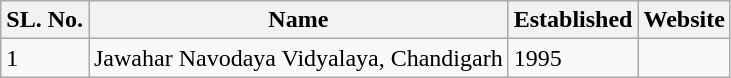<table class="wikitable sortable mw-collapsible">
<tr>
<th>SL. No.</th>
<th>Name</th>
<th>Established</th>
<th>Website</th>
</tr>
<tr>
<td>1</td>
<td>Jawahar Navodaya Vidyalaya, Chandigarh</td>
<td>1995</td>
<td></td>
</tr>
</table>
